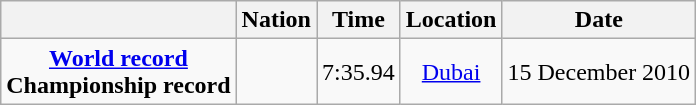<table class=wikitable style=text-align:center>
<tr>
<th></th>
<th>Nation</th>
<th>Time</th>
<th>Location</th>
<th>Date</th>
</tr>
<tr>
<td><strong><a href='#'>World record</a><br>Championship record</strong></td>
<td align=left></td>
<td align=left>7:35.94</td>
<td><a href='#'>Dubai</a></td>
<td>15 December 2010</td>
</tr>
</table>
